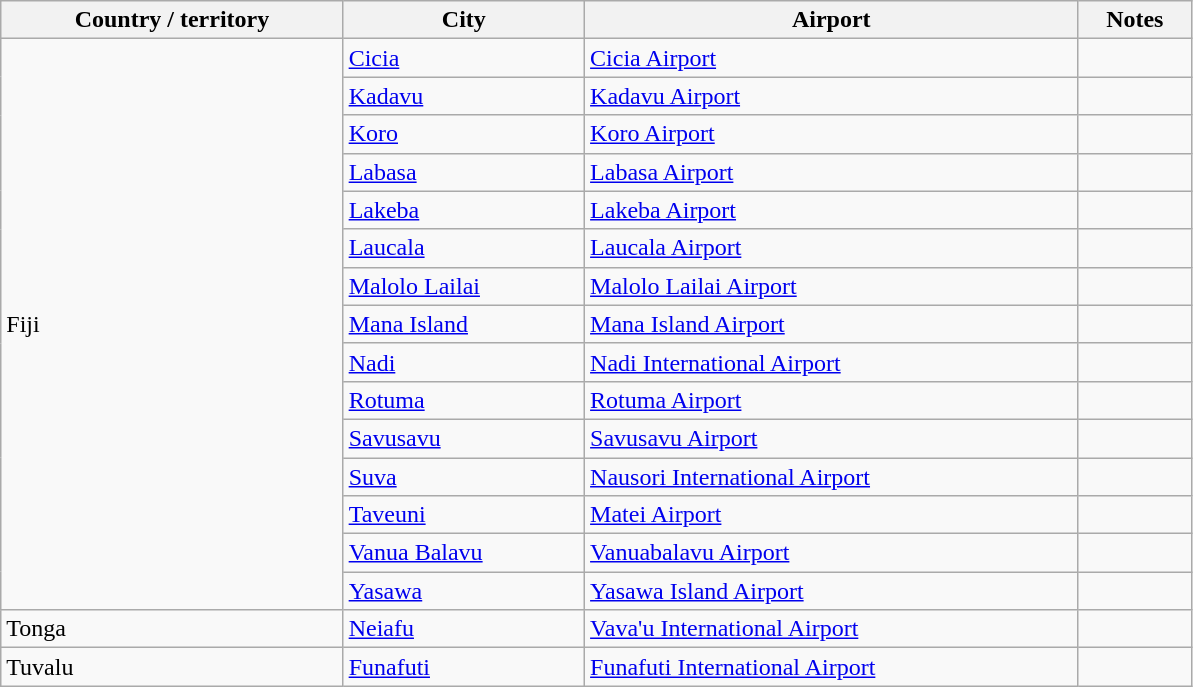<table class="wikitable" width="795" align=center>
<tr>
<th>Country / territory</th>
<th>City</th>
<th>Airport</th>
<th>Notes</th>
</tr>
<tr>
<td rowspan="15">Fiji</td>
<td><a href='#'>Cicia</a></td>
<td><a href='#'>Cicia Airport</a></td>
<td></td>
</tr>
<tr>
<td><a href='#'>Kadavu</a></td>
<td><a href='#'>Kadavu Airport</a></td>
<td></td>
</tr>
<tr>
<td><a href='#'>Koro</a></td>
<td><a href='#'>Koro Airport</a></td>
<td></td>
</tr>
<tr>
<td><a href='#'>Labasa</a></td>
<td><a href='#'>Labasa Airport</a></td>
<td></td>
</tr>
<tr>
<td><a href='#'>Lakeba</a></td>
<td><a href='#'>Lakeba Airport</a></td>
<td></td>
</tr>
<tr>
<td><a href='#'>Laucala</a></td>
<td><a href='#'>Laucala Airport</a></td>
<td></td>
</tr>
<tr>
<td><a href='#'>Malolo Lailai</a></td>
<td><a href='#'>Malolo Lailai Airport</a></td>
<td></td>
</tr>
<tr>
<td><a href='#'>Mana Island</a></td>
<td><a href='#'>Mana Island Airport</a></td>
<td></td>
</tr>
<tr>
<td><a href='#'>Nadi</a></td>
<td><a href='#'>Nadi International Airport</a></td>
<td></td>
</tr>
<tr>
<td><a href='#'>Rotuma</a></td>
<td><a href='#'>Rotuma Airport</a></td>
<td></td>
</tr>
<tr>
<td><a href='#'>Savusavu</a></td>
<td><a href='#'>Savusavu Airport</a></td>
<td></td>
</tr>
<tr>
<td><a href='#'>Suva</a></td>
<td><a href='#'>Nausori International Airport</a></td>
<td></td>
</tr>
<tr>
<td><a href='#'>Taveuni</a></td>
<td><a href='#'>Matei Airport</a></td>
<td></td>
</tr>
<tr>
<td><a href='#'>Vanua Balavu</a></td>
<td><a href='#'>Vanuabalavu Airport</a></td>
<td></td>
</tr>
<tr>
<td><a href='#'>Yasawa</a></td>
<td><a href='#'>Yasawa Island Airport</a></td>
<td></td>
</tr>
<tr>
<td>Tonga</td>
<td><a href='#'>Neiafu</a></td>
<td><a href='#'>Vava'u International Airport</a></td>
<td></td>
</tr>
<tr>
<td>Tuvalu</td>
<td><a href='#'>Funafuti</a></td>
<td><a href='#'>Funafuti International Airport</a></td>
<td></td>
</tr>
</table>
